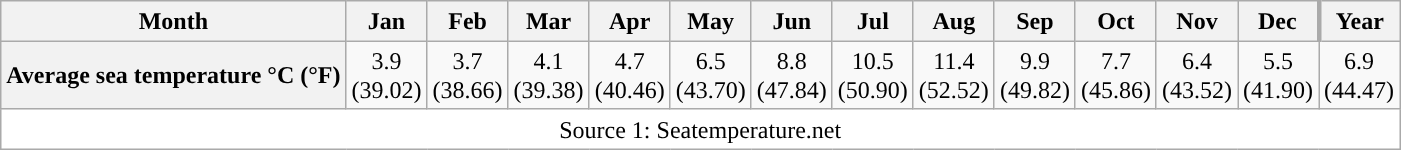<table class="wikitable" style="text-align:center;line-height:1.2em;">
<tr>
<th>Month</th>
<th>Jan</th>
<th>Feb</th>
<th>Mar</th>
<th>Apr</th>
<th>May</th>
<th>Jun</th>
<th>Jul</th>
<th>Aug</th>
<th>Sep</th>
<th>Oct</th>
<th>Nov</th>
<th>Dec</th>
<th style="border-left-width:medium">Year</th>
</tr>
<tr>
<th>Average sea temperature °C (°F)</th>
<td>3.9<br>(39.02)</td>
<td>3.7<br>(38.66)</td>
<td>4.1<br>(39.38)</td>
<td>4.7<br>(40.46)</td>
<td>6.5<br>(43.70)</td>
<td>8.8<br>(47.84)</td>
<td>10.5<br>(50.90)</td>
<td>11.4<br>(52.52)</td>
<td>9.9<br>(49.82)</td>
<td>7.7<br>(45.86)</td>
<td>6.4<br>(43.52)</td>
<td>5.5<br>(41.90)</td>
<td>6.9<br>(44.47)</td>
</tr>
<tr>
<th Colspan=14 style="background:#ffffff;font-weight:normal;font-size:100%;">Source 1: Seatemperature.net</th>
</tr>
</table>
